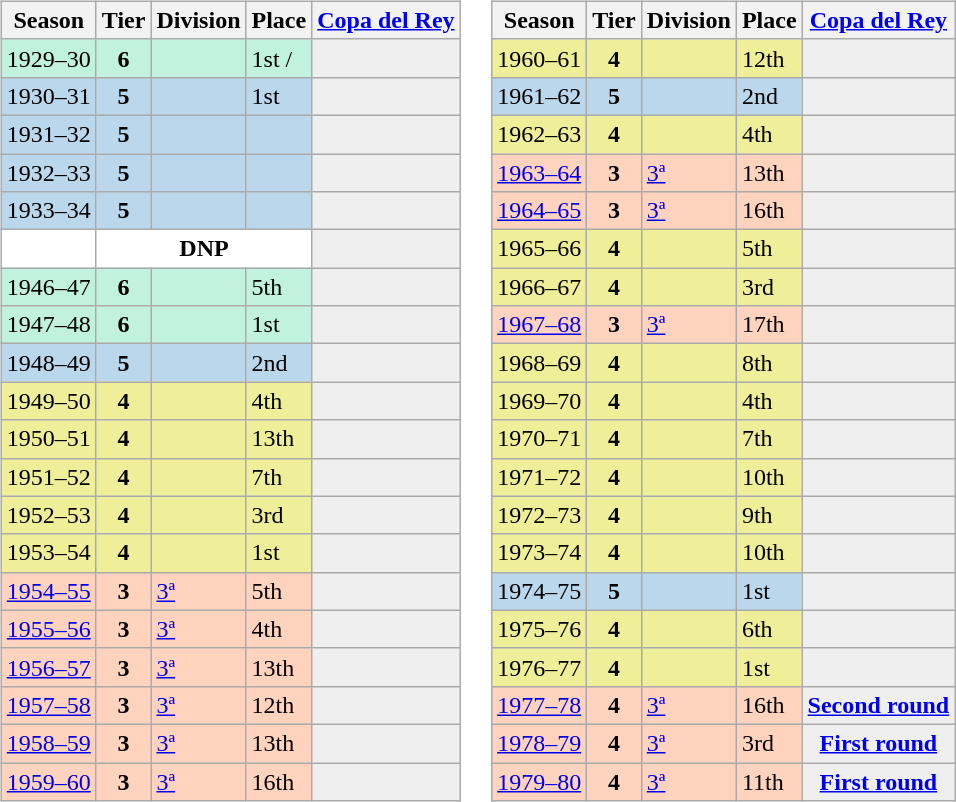<table>
<tr>
<td valign="top" width=0%><br><table class="wikitable">
<tr style="background:#f0f6fa;">
<th>Season</th>
<th>Tier</th>
<th>Division</th>
<th>Place</th>
<th><a href='#'>Copa del Rey</a></th>
</tr>
<tr>
<td style="background:#C0F2DF;">1929–30</td>
<th style="background:#C0F2DF;">6</th>
<td style="background:#C0F2DF;"></td>
<td style="background:#C0F2DF;">1st / </td>
<th style="background:#efefef;"></th>
</tr>
<tr>
<td style="background:#BBD7EC;">1930–31</td>
<th style="background:#BBD7EC;">5</th>
<td style="background:#BBD7EC;"></td>
<td style="background:#BBD7EC;">1st</td>
<th style="background:#efefef;"></th>
</tr>
<tr>
<td style="background:#BBD7EC;">1931–32</td>
<th style="background:#BBD7EC;">5</th>
<td style="background:#BBD7EC;"></td>
<td style="background:#BBD7EC;"></td>
<th style="background:#efefef;"></th>
</tr>
<tr>
<td style="background:#BBD7EC;">1932–33</td>
<th style="background:#BBD7EC;">5</th>
<td style="background:#BBD7EC;"></td>
<td style="background:#BBD7EC;"></td>
<th style="background:#efefef;"></th>
</tr>
<tr>
<td style="background:#BBD7EC;">1933–34</td>
<th style="background:#BBD7EC;">5</th>
<td style="background:#BBD7EC;"></td>
<td style="background:#BBD7EC;"></td>
<th style="background:#efefef;"></th>
</tr>
<tr>
<td style="background:#FFFFFF;"></td>
<th style="background:#FFFFFF;" colspan="3">DNP</th>
<th style="background:#efefef;"></th>
</tr>
<tr>
<td style="background:#C0F2DF;">1946–47</td>
<th style="background:#C0F2DF;">6</th>
<td style="background:#C0F2DF;"></td>
<td style="background:#C0F2DF;">5th</td>
<th style="background:#efefef;"></th>
</tr>
<tr>
<td style="background:#C0F2DF;">1947–48</td>
<th style="background:#C0F2DF;">6</th>
<td style="background:#C0F2DF;"></td>
<td style="background:#C0F2DF;">1st</td>
<th style="background:#efefef;"></th>
</tr>
<tr>
<td style="background:#BBD7EC;">1948–49</td>
<th style="background:#BBD7EC;">5</th>
<td style="background:#BBD7EC;"></td>
<td style="background:#BBD7EC;">2nd</td>
<th style="background:#efefef;"></th>
</tr>
<tr>
<td style="background:#EFEF99;">1949–50</td>
<th style="background:#EFEF99;">4</th>
<td style="background:#EFEF99;"></td>
<td style="background:#EFEF99;">4th</td>
<th style="background:#efefef;"></th>
</tr>
<tr>
<td style="background:#EFEF99;">1950–51</td>
<th style="background:#EFEF99;">4</th>
<td style="background:#EFEF99;"></td>
<td style="background:#EFEF99;">13th</td>
<th style="background:#efefef;"></th>
</tr>
<tr>
<td style="background:#EFEF99;">1951–52</td>
<th style="background:#EFEF99;">4</th>
<td style="background:#EFEF99;"></td>
<td style="background:#EFEF99;">7th</td>
<th style="background:#efefef;"></th>
</tr>
<tr>
<td style="background:#EFEF99;">1952–53</td>
<th style="background:#EFEF99;">4</th>
<td style="background:#EFEF99;"></td>
<td style="background:#EFEF99;">3rd</td>
<th style="background:#efefef;"></th>
</tr>
<tr>
<td style="background:#EFEF99;">1953–54</td>
<th style="background:#EFEF99;">4</th>
<td style="background:#EFEF99;"></td>
<td style="background:#EFEF99;">1st</td>
<th style="background:#efefef;"></th>
</tr>
<tr>
<td style="background:#FFD3BD;"><a href='#'>1954–55</a></td>
<th style="background:#FFD3BD;">3</th>
<td style="background:#FFD3BD;"><a href='#'>3ª</a></td>
<td style="background:#FFD3BD;">5th</td>
<th style="background:#efefef;"></th>
</tr>
<tr>
<td style="background:#FFD3BD;"><a href='#'>1955–56</a></td>
<th style="background:#FFD3BD;">3</th>
<td style="background:#FFD3BD;"><a href='#'>3ª</a></td>
<td style="background:#FFD3BD;">4th</td>
<th style="background:#efefef;"></th>
</tr>
<tr>
<td style="background:#FFD3BD;"><a href='#'>1956–57</a></td>
<th style="background:#FFD3BD;">3</th>
<td style="background:#FFD3BD;"><a href='#'>3ª</a></td>
<td style="background:#FFD3BD;">13th</td>
<th style="background:#efefef;"></th>
</tr>
<tr>
<td style="background:#FFD3BD;"><a href='#'>1957–58</a></td>
<th style="background:#FFD3BD;">3</th>
<td style="background:#FFD3BD;"><a href='#'>3ª</a></td>
<td style="background:#FFD3BD;">12th</td>
<th style="background:#efefef;"></th>
</tr>
<tr>
<td style="background:#FFD3BD;"><a href='#'>1958–59</a></td>
<th style="background:#FFD3BD;">3</th>
<td style="background:#FFD3BD;"><a href='#'>3ª</a></td>
<td style="background:#FFD3BD;">13th</td>
<th style="background:#efefef;"></th>
</tr>
<tr>
<td style="background:#FFD3BD;"><a href='#'>1959–60</a></td>
<th style="background:#FFD3BD;">3</th>
<td style="background:#FFD3BD;"><a href='#'>3ª</a></td>
<td style="background:#FFD3BD;">16th</td>
<th style="background:#efefef;"></th>
</tr>
</table>
</td>
<td valign="top" width=0%><br><table class="wikitable">
<tr style="background:#f0f6fa;">
<th>Season</th>
<th>Tier</th>
<th>Division</th>
<th>Place</th>
<th><a href='#'>Copa del Rey</a></th>
</tr>
<tr>
<td style="background:#EFEF99;">1960–61</td>
<th style="background:#EFEF99;">4</th>
<td style="background:#EFEF99;"></td>
<td style="background:#EFEF99;">12th</td>
<th style="background:#efefef;"></th>
</tr>
<tr>
<td style="background:#BBD7EC;">1961–62</td>
<th style="background:#BBD7EC;">5</th>
<td style="background:#BBD7EC;"></td>
<td style="background:#BBD7EC;">2nd</td>
<th style="background:#efefef;"></th>
</tr>
<tr>
<td style="background:#EFEF99;">1962–63</td>
<th style="background:#EFEF99;">4</th>
<td style="background:#EFEF99;"></td>
<td style="background:#EFEF99;">4th</td>
<th style="background:#efefef;"></th>
</tr>
<tr>
<td style="background:#FFD3BD;"><a href='#'>1963–64</a></td>
<th style="background:#FFD3BD;">3</th>
<td style="background:#FFD3BD;"><a href='#'>3ª</a></td>
<td style="background:#FFD3BD;">13th</td>
<th style="background:#efefef;"></th>
</tr>
<tr>
<td style="background:#FFD3BD;"><a href='#'>1964–65</a></td>
<th style="background:#FFD3BD;">3</th>
<td style="background:#FFD3BD;"><a href='#'>3ª</a></td>
<td style="background:#FFD3BD;">16th</td>
<th style="background:#efefef;"></th>
</tr>
<tr>
<td style="background:#EFEF99;">1965–66</td>
<th style="background:#EFEF99;">4</th>
<td style="background:#EFEF99;"></td>
<td style="background:#EFEF99;">5th</td>
<th style="background:#efefef;"></th>
</tr>
<tr>
<td style="background:#EFEF99;">1966–67</td>
<th style="background:#EFEF99;">4</th>
<td style="background:#EFEF99;"></td>
<td style="background:#EFEF99;">3rd</td>
<th style="background:#efefef;"></th>
</tr>
<tr>
<td style="background:#FFD3BD;"><a href='#'>1967–68</a></td>
<th style="background:#FFD3BD;">3</th>
<td style="background:#FFD3BD;"><a href='#'>3ª</a></td>
<td style="background:#FFD3BD;">17th</td>
<th style="background:#efefef;"></th>
</tr>
<tr>
<td style="background:#EFEF99;">1968–69</td>
<th style="background:#EFEF99;">4</th>
<td style="background:#EFEF99;"></td>
<td style="background:#EFEF99;">8th</td>
<th style="background:#efefef;"></th>
</tr>
<tr>
<td style="background:#EFEF99;">1969–70</td>
<th style="background:#EFEF99;">4</th>
<td style="background:#EFEF99;"></td>
<td style="background:#EFEF99;">4th</td>
<th style="background:#efefef;"></th>
</tr>
<tr>
<td style="background:#EFEF99;">1970–71</td>
<th style="background:#EFEF99;">4</th>
<td style="background:#EFEF99;"></td>
<td style="background:#EFEF99;">7th</td>
<th style="background:#efefef;"></th>
</tr>
<tr>
<td style="background:#EFEF99;">1971–72</td>
<th style="background:#EFEF99;">4</th>
<td style="background:#EFEF99;"></td>
<td style="background:#EFEF99;">10th</td>
<th style="background:#efefef;"></th>
</tr>
<tr>
<td style="background:#EFEF99;">1972–73</td>
<th style="background:#EFEF99;">4</th>
<td style="background:#EFEF99;"></td>
<td style="background:#EFEF99;">9th</td>
<th style="background:#efefef;"></th>
</tr>
<tr>
<td style="background:#EFEF99;">1973–74</td>
<th style="background:#EFEF99;">4</th>
<td style="background:#EFEF99;"></td>
<td style="background:#EFEF99;">10th</td>
<th style="background:#efefef;"></th>
</tr>
<tr>
<td style="background:#BBD7EC;">1974–75</td>
<th style="background:#BBD7EC;">5</th>
<td style="background:#BBD7EC;"></td>
<td style="background:#BBD7EC;">1st</td>
<th style="background:#efefef;"></th>
</tr>
<tr>
<td style="background:#EFEF99;">1975–76</td>
<th style="background:#EFEF99;">4</th>
<td style="background:#EFEF99;"></td>
<td style="background:#EFEF99;">6th</td>
<th style="background:#efefef;"></th>
</tr>
<tr>
<td style="background:#EFEF99;">1976–77</td>
<th style="background:#EFEF99;">4</th>
<td style="background:#EFEF99;"></td>
<td style="background:#EFEF99;">1st</td>
<th style="background:#efefef;"></th>
</tr>
<tr>
<td style="background:#FFD3BD;"><a href='#'>1977–78</a></td>
<th style="background:#FFD3BD;">4</th>
<td style="background:#FFD3BD;"><a href='#'>3ª</a></td>
<td style="background:#FFD3BD;">16th</td>
<th style="background:#efefef;"><a href='#'>Second round</a></th>
</tr>
<tr>
<td style="background:#FFD3BD;"><a href='#'>1978–79</a></td>
<th style="background:#FFD3BD;">4</th>
<td style="background:#FFD3BD;"><a href='#'>3ª</a></td>
<td style="background:#FFD3BD;">3rd</td>
<th style="background:#efefef;"><a href='#'>First round</a></th>
</tr>
<tr>
<td style="background:#FFD3BD;"><a href='#'>1979–80</a></td>
<th style="background:#FFD3BD;">4</th>
<td style="background:#FFD3BD;"><a href='#'>3ª</a></td>
<td style="background:#FFD3BD;">11th</td>
<th style="background:#efefef;"><a href='#'>First round</a></th>
</tr>
</table>
</td>
</tr>
</table>
